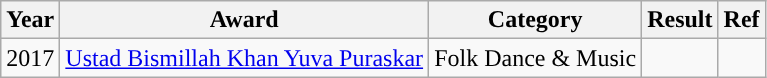<table class="wikitable sortable">
<tr>
<th>Year</th>
<th>Award</th>
<th>Category</th>
<th>Result</th>
<th>Ref</th>
</tr>
<tr>
<td>2017</td>
<td><a href='#'>Ustad Bismillah Khan Yuva Puraskar</a></td>
<td>Folk Dance & Music</td>
<td></td>
<td style="text-align: center;"></td>
</tr>
</table>
